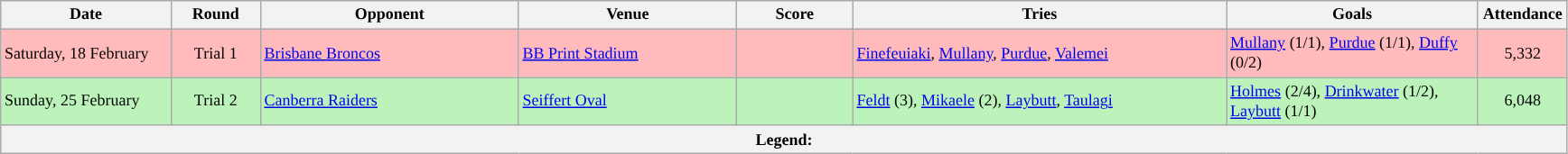<table class="wikitable" style="font-size:75%;">
<tr>
<th style="width:120px;">Date</th>
<th style="width:60px;">Round</th>
<th style="width:185px;">Opponent</th>
<th style="width:155px;">Venue</th>
<th style="width:80px;">Score</th>
<th style="width:270px;">Tries</th>
<th style="width:180px;">Goals</th>
<th style="width:60px;">Attendance</th>
</tr>
<tr style="background:#FFBBBB">
<td>Saturday, 18 February</td>
<td style="text-align:center;">Trial 1</td>
<td> <a href='#'>Brisbane Broncos</a></td>
<td><a href='#'>BB Print Stadium</a></td>
<td style="text-align:center;"></td>
<td><a href='#'>Finefeuiaki</a>, <a href='#'>Mullany</a>, <a href='#'>Purdue</a>, <a href='#'>Valemei</a></td>
<td><a href='#'>Mullany</a> (1/1), <a href='#'>Purdue</a> (1/1), <a href='#'>Duffy</a> (0/2)</td>
<td style="text-align:center;">5,332</td>
</tr>
<tr style="background:#BBF3BB">
<td>Sunday, 25 February</td>
<td style="text-align:center;">Trial 2</td>
<td> <a href='#'>Canberra Raiders</a></td>
<td><a href='#'>Seiffert Oval</a></td>
<td style="text-align:center;"></td>
<td><a href='#'>Feldt</a> (3), <a href='#'>Mikaele</a> (2), <a href='#'>Laybutt</a>, <a href='#'>Taulagi</a></td>
<td><a href='#'>Holmes</a> (2/4), <a href='#'>Drinkwater</a> (1/2), <a href='#'>Laybutt</a> (1/1)</td>
<td style="text-align:center;">6,048</td>
</tr>
<tr>
<th colspan="11"><strong>Legend</strong>:    </th>
</tr>
</table>
